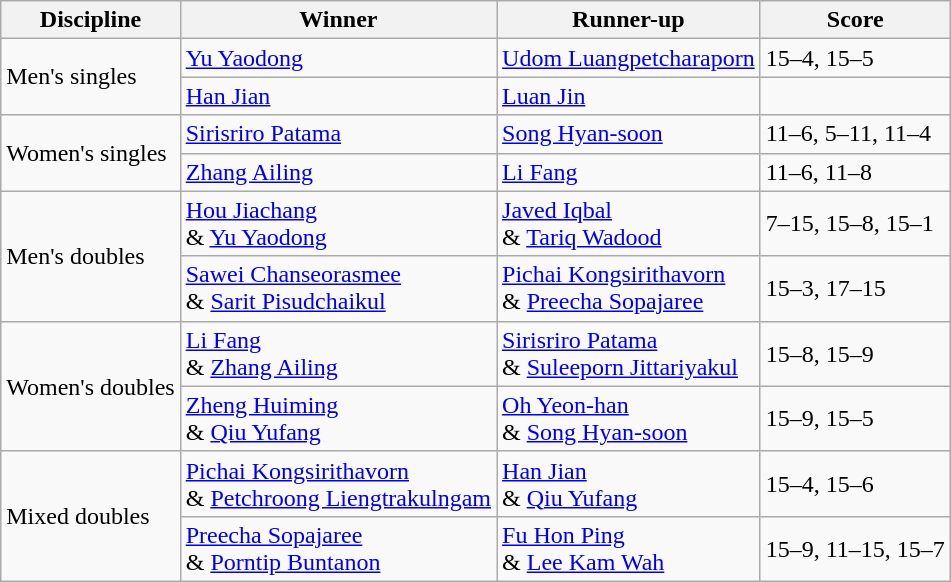<table class="wikitable">
<tr>
<th>Discipline</th>
<th>Winner</th>
<th>Runner-up</th>
<th>Score</th>
</tr>
<tr>
<td rowspan=2>Men's singles</td>
<td> <a href='#'>Yu Yaodong</a></td>
<td> <a href='#'>Udom Luangpetcharaporn</a></td>
<td>15–4, 15–5</td>
</tr>
<tr>
<td> <a href='#'>Han Jian</a></td>
<td> <a href='#'>Luan Jin</a></td>
<td></td>
</tr>
<tr>
<td rowspan=2>Women's singles</td>
<td> <a href='#'>Sirisriro Patama</a></td>
<td> <a href='#'>Song Hyan-soon</a></td>
<td>11–6, 5–11, 11–4</td>
</tr>
<tr>
<td> <a href='#'>Zhang Ailing</a></td>
<td> <a href='#'>Li Fang</a></td>
<td>11–6, 11–8</td>
</tr>
<tr>
<td rowspan=2>Men's doubles</td>
<td> <a href='#'>Hou Jiachang</a> <br> & <a href='#'>Yu Yaodong</a></td>
<td> <a href='#'>Javed Iqbal</a> <br> & <a href='#'>Tariq Wadood</a></td>
<td>7–15, 15–8, 15–1</td>
</tr>
<tr>
<td> <a href='#'>Sawei Chanseorasmee</a> <br> & <a href='#'>Sarit Pisudchaikul</a></td>
<td> <a href='#'>Pichai Kongsirithavorn</a> <br> & <a href='#'>Preecha Sopajaree</a></td>
<td>15–3, 17–15</td>
</tr>
<tr>
<td rowspan=2>Women's doubles</td>
<td> <a href='#'>Li Fang</a> <br> & <a href='#'>Zhang Ailing</a></td>
<td> <a href='#'>Sirisriro Patama</a> <br> & <a href='#'>Suleeporn Jittariyakul</a></td>
<td>15–8, 15–9</td>
</tr>
<tr>
<td> <a href='#'>Zheng Huiming</a> <br> & <a href='#'>Qiu Yufang</a></td>
<td> <a href='#'>Oh Yeon-han</a> <br> & <a href='#'>Song Hyan-soon</a></td>
<td>15–9, 15–5</td>
</tr>
<tr>
<td rowspan="2">Mixed doubles</td>
<td> <a href='#'>Pichai Kongsirithavorn</a> <br> & <a href='#'>Petchroong Liengtrakulngam</a></td>
<td> <a href='#'>Han Jian</a> <br> & <a href='#'>Qiu Yufang</a></td>
<td>15–4, 15–6</td>
</tr>
<tr>
<td> <a href='#'>Preecha Sopajaree</a> <br> & <a href='#'>Porntip Buntanon</a></td>
<td> <a href='#'>Fu Hon Ping</a> <br> & <a href='#'>Lee Kam Wah</a></td>
<td>15–9, 11–15, 15–7</td>
</tr>
</table>
